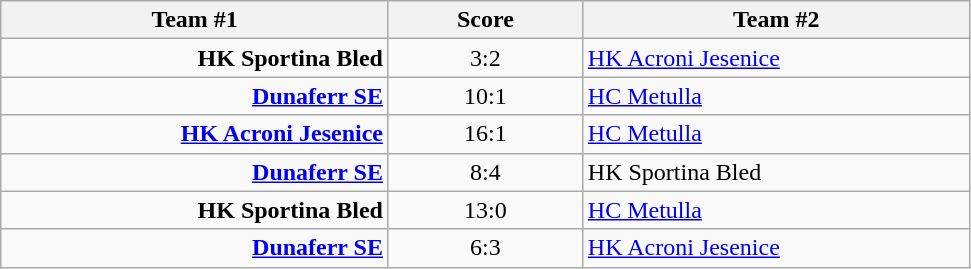<table class="wikitable" style="text-align: center;">
<tr>
<th width=22%>Team #1</th>
<th width=11%>Score</th>
<th width=22%>Team #2</th>
</tr>
<tr>
<td style="text-align: right;"><strong>HK Sportina Bled</strong> </td>
<td>3:2</td>
<td style="text-align: left;"> <a href='#'>HK Acroni Jesenice</a></td>
</tr>
<tr>
<td style="text-align: right;"><strong><a href='#'>Dunaferr SE</a></strong> </td>
<td>10:1</td>
<td style="text-align: left;"> <a href='#'>HC Metulla</a></td>
</tr>
<tr>
<td style="text-align: right;"><strong><a href='#'>HK Acroni Jesenice</a></strong> </td>
<td>16:1</td>
<td style="text-align: left;"> <a href='#'>HC Metulla</a></td>
</tr>
<tr>
<td style="text-align: right;"><strong><a href='#'>Dunaferr SE</a></strong> </td>
<td>8:4</td>
<td style="text-align: left;"> HK Sportina Bled</td>
</tr>
<tr>
<td style="text-align: right;"><strong>HK Sportina Bled</strong> </td>
<td>13:0</td>
<td style="text-align: left;"> <a href='#'>HC Metulla</a></td>
</tr>
<tr>
<td style="text-align: right;"><strong><a href='#'>Dunaferr SE</a></strong> </td>
<td>6:3</td>
<td style="text-align: left;"> <a href='#'>HK Acroni Jesenice</a></td>
</tr>
</table>
